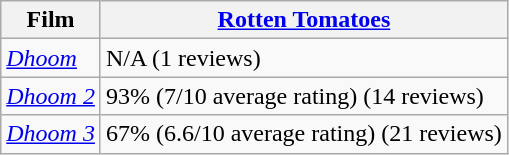<table class="wikitable sortable">
<tr>
<th>Film</th>
<th><a href='#'>Rotten Tomatoes</a></th>
</tr>
<tr>
<td><em><a href='#'>Dhoom</a></em></td>
<td>N/A (1 reviews)</td>
</tr>
<tr>
<td><em><a href='#'>Dhoom 2</a></em></td>
<td>93% (7/10 average rating) (14 reviews)</td>
</tr>
<tr>
<td><em><a href='#'>Dhoom 3</a></em></td>
<td>67% (6.6/10 average rating) (21 reviews)</td>
</tr>
</table>
